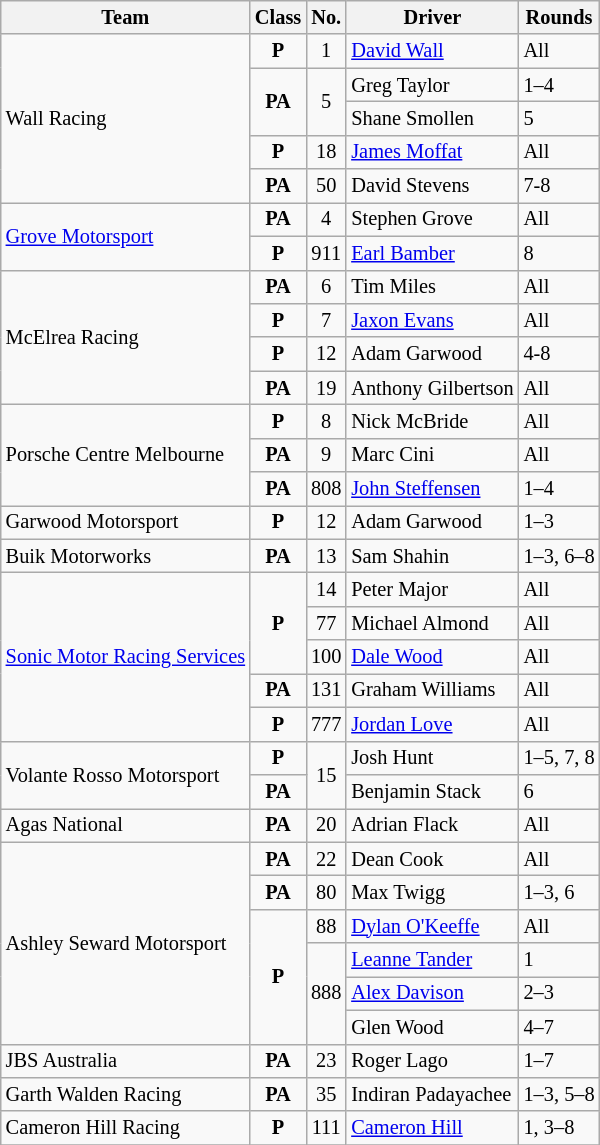<table class="wikitable" style="font-size: 85%">
<tr>
<th>Team</th>
<th>Class</th>
<th>No.</th>
<th>Driver</th>
<th>Rounds</th>
</tr>
<tr>
<td rowspan="5">Wall Racing</td>
<td align="center"><strong><span>P</span></strong></td>
<td align="center">1</td>
<td> <a href='#'>David Wall</a></td>
<td>All</td>
</tr>
<tr>
<td rowspan="2" align="center"><strong><span>PA</span></strong></td>
<td rowspan="2" align="center">5</td>
<td> Greg Taylor</td>
<td>1–4</td>
</tr>
<tr>
<td> Shane Smollen</td>
<td>5</td>
</tr>
<tr>
<td align="center"><strong><span>P</span></strong></td>
<td align="center">18</td>
<td> <a href='#'>James Moffat</a></td>
<td>All</td>
</tr>
<tr>
<td align="center"><strong><span>PA</span></strong></td>
<td align="center">50</td>
<td> David Stevens</td>
<td>7-8</td>
</tr>
<tr>
<td rowspan="2"><a href='#'>Grove Motorsport</a></td>
<td align="center"><strong><span>PA</span></strong></td>
<td align="center">4</td>
<td> Stephen Grove</td>
<td>All</td>
</tr>
<tr>
<td align="center"><strong><span>P</span></strong></td>
<td align="center">911</td>
<td> <a href='#'>Earl Bamber</a></td>
<td>8</td>
</tr>
<tr>
<td rowspan="4">McElrea Racing</td>
<td align="center"><strong><span>PA</span></strong></td>
<td align="center">6</td>
<td> Tim Miles</td>
<td>All</td>
</tr>
<tr>
<td align="center"><strong><span>P</span></strong></td>
<td align="center">7</td>
<td> <a href='#'>Jaxon Evans</a></td>
<td>All</td>
</tr>
<tr>
<td align="center"><strong><span>P</span></strong></td>
<td align="center">12</td>
<td> Adam Garwood</td>
<td>4-8</td>
</tr>
<tr>
<td align="center"><strong><span>PA</span></strong></td>
<td align="center">19</td>
<td> Anthony Gilbertson</td>
<td>All</td>
</tr>
<tr>
<td rowspan="3">Porsche Centre Melbourne</td>
<td align="center"><strong><span>P</span></strong></td>
<td align="center">8</td>
<td> Nick McBride</td>
<td>All</td>
</tr>
<tr>
<td align="center"><strong><span>PA</span></strong></td>
<td align="center">9</td>
<td> Marc Cini</td>
<td>All</td>
</tr>
<tr>
<td align="center"><strong><span>PA</span></strong></td>
<td align="center">808</td>
<td> <a href='#'>John Steffensen</a></td>
<td>1–4</td>
</tr>
<tr>
<td>Garwood Motorsport</td>
<td align="center"><strong><span>P</span></strong></td>
<td align="center">12</td>
<td> Adam Garwood</td>
<td>1–3</td>
</tr>
<tr>
<td>Buik Motorworks</td>
<td align="center"><strong><span>PA</span></strong></td>
<td align="center">13</td>
<td> Sam Shahin</td>
<td>1–3, 6–8</td>
</tr>
<tr>
<td rowspan="5"><a href='#'>Sonic Motor Racing Services</a></td>
<td rowspan="3" align="center"><strong><span>P</span></strong></td>
<td align="center">14</td>
<td> Peter Major</td>
<td>All</td>
</tr>
<tr>
<td align="center">77</td>
<td> Michael Almond</td>
<td>All</td>
</tr>
<tr>
<td align="center">100</td>
<td> <a href='#'>Dale Wood</a></td>
<td>All</td>
</tr>
<tr>
<td align="center"><strong><span>PA</span></strong></td>
<td align="center">131</td>
<td> Graham Williams</td>
<td>All</td>
</tr>
<tr>
<td align="center"><strong><span>P</span></strong></td>
<td align="center">777</td>
<td> <a href='#'>Jordan Love</a></td>
<td>All</td>
</tr>
<tr>
<td rowspan="2">Volante Rosso Motorsport</td>
<td align="center"><strong><span>P</span></strong></td>
<td rowspan="2" align="center">15</td>
<td> Josh Hunt</td>
<td>1–5, 7, 8</td>
</tr>
<tr>
<td align="center"><strong><span>PA</span></strong></td>
<td> Benjamin Stack</td>
<td>6</td>
</tr>
<tr>
<td>Agas National</td>
<td align="center"><strong><span>PA</span></strong></td>
<td align="center">20</td>
<td> Adrian Flack</td>
<td>All</td>
</tr>
<tr>
<td rowspan="6">Ashley Seward Motorsport</td>
<td align="center"><strong><span>PA</span></strong></td>
<td align="center">22</td>
<td> Dean Cook</td>
<td>All</td>
</tr>
<tr>
<td align="center"><strong><span>PA</span></strong></td>
<td align="center">80</td>
<td> Max Twigg</td>
<td>1–3, 6</td>
</tr>
<tr>
<td rowspan="4" align="center"><strong><span>P</span></strong></td>
<td align="center">88</td>
<td> <a href='#'>Dylan O'Keeffe</a></td>
<td>All</td>
</tr>
<tr>
<td rowspan="3" align="center">888</td>
<td> <a href='#'>Leanne Tander</a></td>
<td>1</td>
</tr>
<tr>
<td> <a href='#'>Alex Davison</a></td>
<td>2–3</td>
</tr>
<tr>
<td> Glen Wood</td>
<td>4–7</td>
</tr>
<tr>
<td>JBS Australia</td>
<td align="center"><strong><span>PA</span></strong></td>
<td align="center">23</td>
<td> Roger Lago</td>
<td>1–7</td>
</tr>
<tr>
<td>Garth Walden Racing</td>
<td align="center"><strong><span>PA</span></strong></td>
<td align="center">35</td>
<td> Indiran Padayachee</td>
<td>1–3, 5–8</td>
</tr>
<tr>
<td>Cameron Hill Racing</td>
<td align="center"><strong><span>P</span></strong></td>
<td align="center">111</td>
<td> <a href='#'>Cameron Hill</a></td>
<td>1, 3–8</td>
</tr>
<tr>
</tr>
</table>
